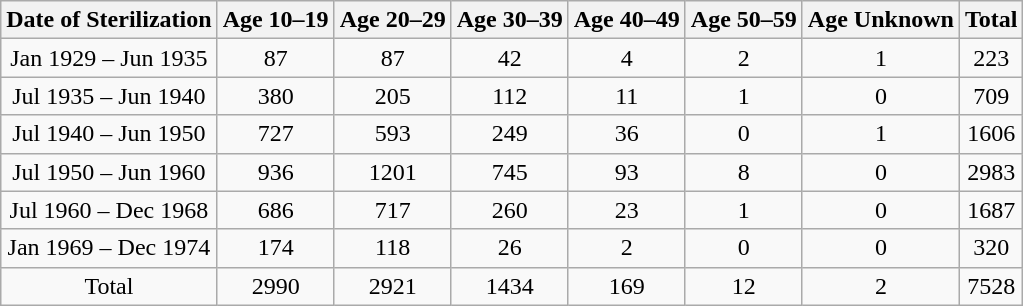<table class="wikitable"  style="text-align: center">
<tr>
<th>Date of Sterilization</th>
<th>Age 10–19</th>
<th>Age 20–29</th>
<th>Age 30–39</th>
<th>Age 40–49</th>
<th>Age 50–59</th>
<th>Age Unknown</th>
<th>Total</th>
</tr>
<tr>
<td style="text-align:center;">Jan 1929 – Jun 1935</td>
<td>87</td>
<td>87</td>
<td>42</td>
<td>4</td>
<td>2</td>
<td>1</td>
<td>223</td>
</tr>
<tr>
<td>Jul 1935 – Jun 1940</td>
<td>380</td>
<td>205</td>
<td>112</td>
<td>11</td>
<td>1</td>
<td>0</td>
<td>709</td>
</tr>
<tr>
<td>Jul 1940 – Jun 1950</td>
<td>727</td>
<td>593</td>
<td>249</td>
<td>36</td>
<td>0</td>
<td>1</td>
<td>1606</td>
</tr>
<tr>
<td>Jul 1950 – Jun 1960</td>
<td>936</td>
<td>1201</td>
<td>745</td>
<td>93</td>
<td>8</td>
<td>0</td>
<td>2983</td>
</tr>
<tr>
<td>Jul 1960 – Dec 1968</td>
<td>686</td>
<td>717</td>
<td>260</td>
<td>23</td>
<td>1</td>
<td>0</td>
<td>1687</td>
</tr>
<tr>
<td>Jan 1969 – Dec 1974</td>
<td>174</td>
<td>118</td>
<td>26</td>
<td>2</td>
<td>0</td>
<td>0</td>
<td>320</td>
</tr>
<tr>
<td>Total</td>
<td>2990</td>
<td>2921</td>
<td>1434</td>
<td>169</td>
<td>12</td>
<td>2</td>
<td>7528</td>
</tr>
</table>
